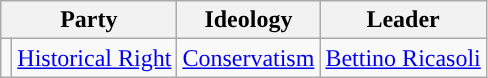<table class=wikitable style="font-size:100%">
<tr>
<th colspan=2>Party</th>
<th>Ideology</th>
<th>Leader</th>
</tr>
<tr>
<td style="color:inherit;background:"></td>
<td><a href='#'>Historical Right</a></td>
<td><a href='#'>Conservatism</a></td>
<td><a href='#'>Bettino Ricasoli</a></td>
</tr>
</table>
